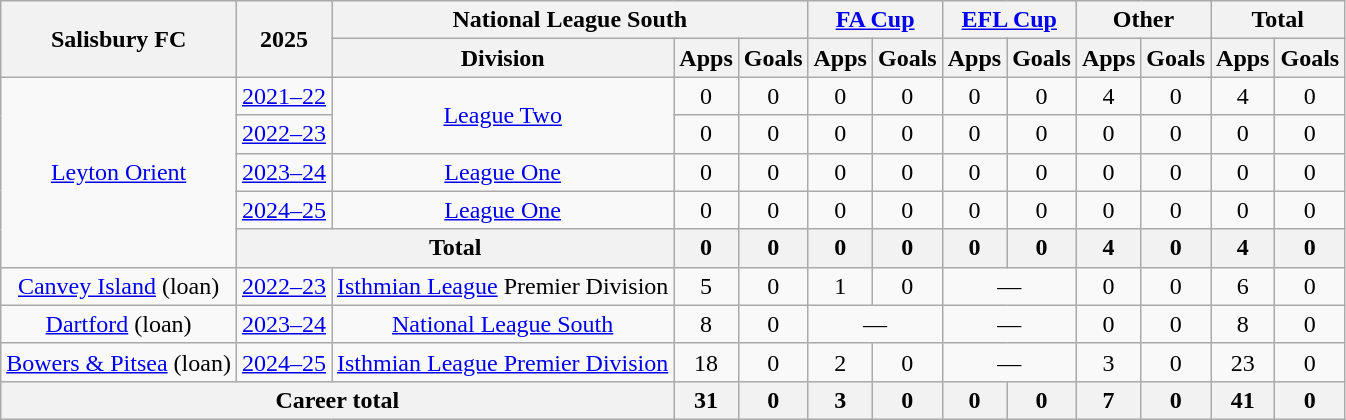<table class="wikitable" style="text-align:center">
<tr>
<th rowspan="2">Salisbury FC</th>
<th rowspan="2">2025</th>
<th colspan="3">National League South</th>
<th colspan="2"><a href='#'>FA Cup</a></th>
<th colspan="2"><a href='#'>EFL Cup</a></th>
<th colspan="2">Other</th>
<th colspan="2">Total</th>
</tr>
<tr>
<th>Division</th>
<th>Apps</th>
<th>Goals</th>
<th>Apps</th>
<th>Goals</th>
<th>Apps</th>
<th>Goals</th>
<th>Apps</th>
<th>Goals</th>
<th>Apps</th>
<th>Goals</th>
</tr>
<tr>
<td rowspan="5"><a href='#'>Leyton Orient</a></td>
<td><a href='#'>2021–22</a></td>
<td rowspan="2"><a href='#'>League Two</a></td>
<td>0</td>
<td>0</td>
<td>0</td>
<td>0</td>
<td>0</td>
<td>0</td>
<td>4</td>
<td>0</td>
<td>4</td>
<td>0</td>
</tr>
<tr>
<td><a href='#'>2022–23</a></td>
<td>0</td>
<td>0</td>
<td>0</td>
<td>0</td>
<td>0</td>
<td>0</td>
<td>0</td>
<td>0</td>
<td>0</td>
<td>0</td>
</tr>
<tr>
<td><a href='#'>2023–24</a></td>
<td><a href='#'>League One</a></td>
<td>0</td>
<td>0</td>
<td>0</td>
<td>0</td>
<td>0</td>
<td>0</td>
<td>0</td>
<td>0</td>
<td>0</td>
<td>0</td>
</tr>
<tr>
<td><a href='#'>2024–25</a></td>
<td><a href='#'>League One</a></td>
<td>0</td>
<td>0</td>
<td>0</td>
<td>0</td>
<td>0</td>
<td>0</td>
<td>0</td>
<td>0</td>
<td>0</td>
<td>0</td>
</tr>
<tr>
<th colspan="2">Total</th>
<th>0</th>
<th>0</th>
<th>0</th>
<th>0</th>
<th>0</th>
<th>0</th>
<th>4</th>
<th>0</th>
<th>4</th>
<th>0</th>
</tr>
<tr>
<td><a href='#'>Canvey Island</a> (loan)</td>
<td><a href='#'>2022–23</a></td>
<td><a href='#'>Isthmian League</a> Premier Division</td>
<td>5</td>
<td>0</td>
<td>1</td>
<td>0</td>
<td colspan="2">—</td>
<td>0</td>
<td>0</td>
<td>6</td>
<td>0</td>
</tr>
<tr>
<td><a href='#'>Dartford</a> (loan)</td>
<td><a href='#'>2023–24</a></td>
<td><a href='#'>National League South</a></td>
<td>8</td>
<td>0</td>
<td colspan="2">—</td>
<td colspan="2">—</td>
<td>0</td>
<td>0</td>
<td>8</td>
<td>0</td>
</tr>
<tr>
<td><a href='#'>Bowers & Pitsea</a> (loan)</td>
<td><a href='#'>2024–25</a></td>
<td><a href='#'>Isthmian League Premier Division</a></td>
<td>18</td>
<td>0</td>
<td>2</td>
<td>0</td>
<td colspan="2">—</td>
<td>3</td>
<td>0</td>
<td>23</td>
<td>0</td>
</tr>
<tr>
<th colspan="3">Career total</th>
<th>31</th>
<th>0</th>
<th>3</th>
<th>0</th>
<th>0</th>
<th>0</th>
<th>7</th>
<th>0</th>
<th>41</th>
<th>0</th>
</tr>
</table>
